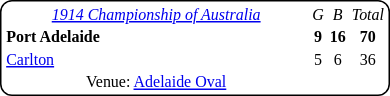<table style="margin-right:4px; margin-left:4px; margin-top:8px; float:right; border:1px #000 solid; border-radius:8px; background:#fff; font-family:Verdana; font-size:8pt; text-align:center;">
<tr>
<td width=200><em><a href='#'>1914 Championship of Australia</a></em></td>
<td><em>G</em></td>
<td><em>B</em></td>
<td><em>Total</em></td>
</tr>
<tr>
<td style="text-align:left"><strong>Port Adelaide</strong></td>
<td><strong>9</strong></td>
<td><strong>16</strong></td>
<td><strong>70</strong></td>
</tr>
<tr>
<td style="text-align:left"><a href='#'>Carlton</a></td>
<td>5</td>
<td>6</td>
<td>36</td>
</tr>
<tr>
<td>Venue: <a href='#'>Adelaide Oval</a></td>
<td colspan=3></td>
</tr>
</table>
